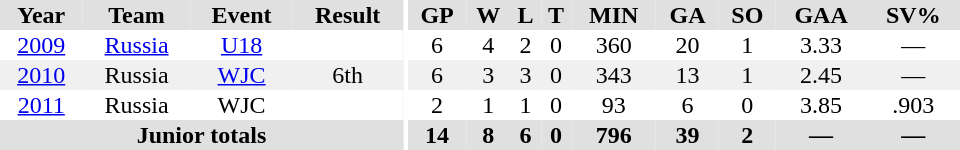<table border="0" cellpadding="1" cellspacing="0" ID="Table3" style="text-align:center; width:40em">
<tr ALIGN="center" bgcolor="#e0e0e0">
<th>Year</th>
<th>Team</th>
<th>Event</th>
<th>Result</th>
<th rowspan="99" bgcolor="#ffffff"></th>
<th>GP</th>
<th>W</th>
<th>L</th>
<th>T</th>
<th>MIN</th>
<th>GA</th>
<th>SO</th>
<th>GAA</th>
<th>SV%</th>
</tr>
<tr ALIGN="center">
<td><a href='#'>2009</a></td>
<td><a href='#'>Russia</a></td>
<td><a href='#'>U18</a></td>
<td></td>
<td>6</td>
<td>4</td>
<td>2</td>
<td>0</td>
<td>360</td>
<td>20</td>
<td>1</td>
<td>3.33</td>
<td>—</td>
</tr>
<tr ALIGN="center" bgcolor="#f0f0f0">
<td><a href='#'>2010</a></td>
<td>Russia</td>
<td><a href='#'>WJC</a></td>
<td>6th</td>
<td>6</td>
<td>3</td>
<td>3</td>
<td>0</td>
<td>343</td>
<td>13</td>
<td>1</td>
<td>2.45</td>
<td>—</td>
</tr>
<tr ALIGN="center">
<td><a href='#'>2011</a></td>
<td>Russia</td>
<td>WJC</td>
<td></td>
<td>2</td>
<td>1</td>
<td>1</td>
<td>0</td>
<td>93</td>
<td>6</td>
<td>0</td>
<td>3.85</td>
<td>.903</td>
</tr>
<tr ALIGN="center" bgcolor="#e0e0e0">
<th colspan=4>Junior totals</th>
<th>14</th>
<th>8</th>
<th>6</th>
<th>0</th>
<th>796</th>
<th>39</th>
<th>2</th>
<th>—</th>
<th>—</th>
</tr>
</table>
